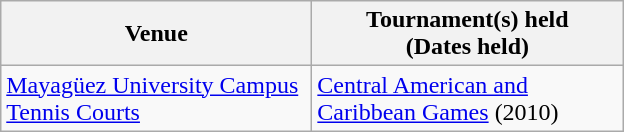<table class=wikitable>
<tr>
<th width=200>Venue</th>
<th width=200>Tournament(s) held<br>(Dates held)</th>
</tr>
<tr>
<td><a href='#'>Mayagüez University Campus Tennis Courts</a></td>
<td><a href='#'>Central American and Caribbean Games</a> (2010)</td>
</tr>
</table>
